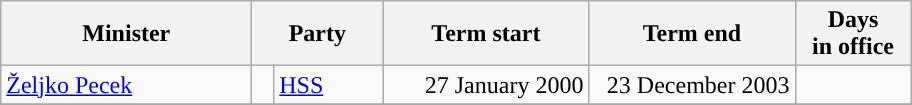<table class="wikitable" style="text-align: left;">
<tr>
<th width="160">Minister</th>
<th colspan=2 width="80">Party</th>
<th width="130">Term start</th>
<th width="130">Term end</th>
<th width=70>Days<br> in office</th>
</tr>
<tr>
<td><a href='#'>Željko Pecek</a></td>
<td style="background-color: "></td>
<td><a href='#'>HSS</a></td>
<td align=right>27 January 2000</td>
<td align=right>23 December 2003</td>
<td align=right></td>
</tr>
<tr>
</tr>
</table>
